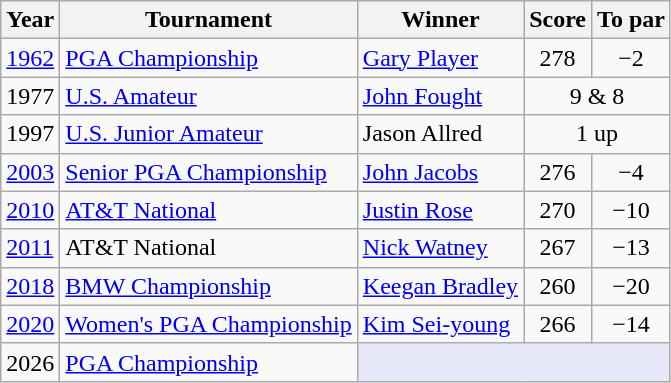<table class="wikitable">
<tr>
<th>Year</th>
<th>Tournament</th>
<th>Winner</th>
<th>Score</th>
<th>To par</th>
</tr>
<tr>
<td><a href='#'>1962</a></td>
<td><a href='#'>PGA Championship</a></td>
<td> <a href='#'>Gary Player</a></td>
<td align=center>278</td>
<td align=center>−2</td>
</tr>
<tr>
<td>1977</td>
<td><a href='#'>U.S. Amateur</a></td>
<td> <a href='#'>John Fought</a></td>
<td colspan=2 align=center>9 & 8</td>
</tr>
<tr>
<td>1997</td>
<td><a href='#'>U.S. Junior Amateur</a></td>
<td> Jason Allred</td>
<td align=center colspan=2>1 up</td>
</tr>
<tr>
<td><a href='#'>2003</a></td>
<td><a href='#'>Senior PGA Championship</a></td>
<td> <a href='#'>John Jacobs</a></td>
<td align=center>276</td>
<td align=center>−4</td>
</tr>
<tr>
<td><a href='#'>2010</a></td>
<td><a href='#'>AT&T National</a></td>
<td> <a href='#'>Justin Rose</a></td>
<td align=center>270</td>
<td align=center>−10</td>
</tr>
<tr>
<td><a href='#'>2011</a></td>
<td>AT&T National</td>
<td> <a href='#'>Nick Watney</a></td>
<td align=center>267</td>
<td align=center>−13</td>
</tr>
<tr>
<td><a href='#'>2018</a></td>
<td><a href='#'>BMW Championship</a></td>
<td> <a href='#'>Keegan Bradley</a></td>
<td align=center>260</td>
<td align=center>−20</td>
</tr>
<tr>
<td><a href='#'>2020</a></td>
<td><a href='#'>Women's PGA Championship</a></td>
<td> <a href='#'>Kim Sei-young</a></td>
<td align=center>266</td>
<td align=center>−14</td>
</tr>
<tr>
<td>2026</td>
<td><a href='#'>PGA Championship</a></td>
<td colspan=3 style="background:#E6E8FA;"></td>
</tr>
</table>
